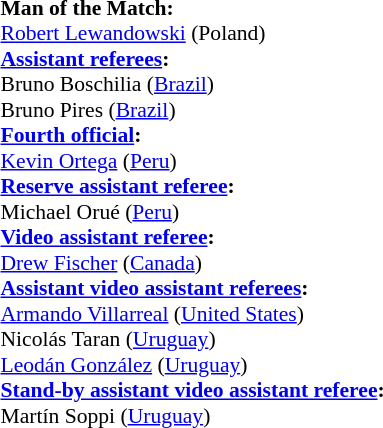<table style="width:100%; font-size:90%;">
<tr>
<td><br><strong>Man of the Match:</strong>
<br><a href='#'>Robert Lewandowski</a> (Poland)<br><strong><a href='#'>Assistant referees</a>:</strong>
<br>Bruno Boschilia (<a href='#'>Brazil</a>)
<br>Bruno Pires (<a href='#'>Brazil</a>)
<br><strong><a href='#'>Fourth official</a>:</strong>
<br><a href='#'>Kevin Ortega</a> (<a href='#'>Peru</a>)
<br><strong><a href='#'>Reserve assistant referee</a>:</strong>
<br>Michael Orué (<a href='#'>Peru</a>)
<br><strong><a href='#'>Video assistant referee</a>:</strong>
<br><a href='#'>Drew Fischer</a> (<a href='#'>Canada</a>)
<br><strong><a href='#'>Assistant video assistant referees</a>:</strong>
<br><a href='#'>Armando Villarreal</a> (<a href='#'>United States</a>)
<br>Nicolás Taran (<a href='#'>Uruguay</a>)
<br><a href='#'>Leodán González</a> (<a href='#'>Uruguay</a>)
<br><strong><a href='#'>Stand-by assistant video assistant referee</a>:</strong>
<br>Martín Soppi (<a href='#'>Uruguay</a>)</td>
</tr>
</table>
